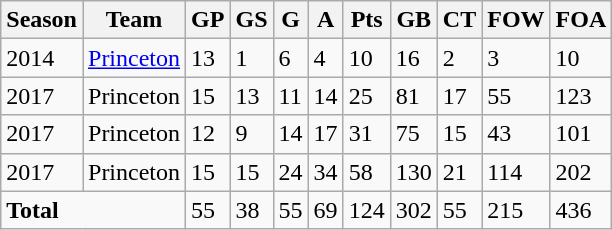<table class="wikitable">
<tr>
<th>Season</th>
<th>Team</th>
<th>GP</th>
<th>GS</th>
<th>G</th>
<th>A</th>
<th>Pts</th>
<th>GB</th>
<th>CT</th>
<th>FOW</th>
<th>FOA</th>
</tr>
<tr>
<td>2014</td>
<td><a href='#'>Princeton</a></td>
<td>13</td>
<td>1</td>
<td>6</td>
<td>4</td>
<td>10</td>
<td>16</td>
<td>2</td>
<td>3</td>
<td>10</td>
</tr>
<tr>
<td>2017</td>
<td>Princeton</td>
<td>15</td>
<td>13</td>
<td>11</td>
<td>14</td>
<td>25</td>
<td>81</td>
<td>17</td>
<td>55</td>
<td>123</td>
</tr>
<tr>
<td>2017</td>
<td>Princeton</td>
<td>12</td>
<td>9</td>
<td>14</td>
<td>17</td>
<td>31</td>
<td>75</td>
<td>15</td>
<td>43</td>
<td>101</td>
</tr>
<tr>
<td>2017</td>
<td>Princeton</td>
<td>15</td>
<td>15</td>
<td>24</td>
<td>34</td>
<td>58</td>
<td>130</td>
<td>21</td>
<td>114</td>
<td>202</td>
</tr>
<tr>
<td colspan="2"><strong>Total</strong></td>
<td>55</td>
<td>38</td>
<td>55</td>
<td>69</td>
<td>124</td>
<td>302</td>
<td>55</td>
<td>215</td>
<td>436</td>
</tr>
</table>
